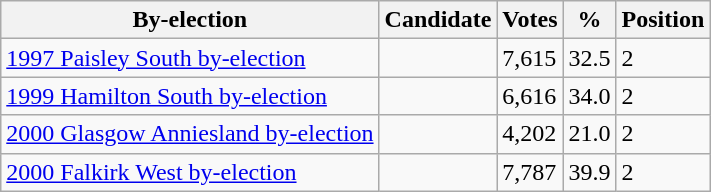<table class="wikitable sortable">
<tr>
<th>By-election</th>
<th>Candidate</th>
<th>Votes</th>
<th>%</th>
<th>Position</th>
</tr>
<tr>
<td><a href='#'>1997 Paisley South by-election</a></td>
<td></td>
<td>7,615</td>
<td>32.5</td>
<td>2</td>
</tr>
<tr>
<td><a href='#'>1999 Hamilton South by-election</a></td>
<td></td>
<td>6,616</td>
<td>34.0</td>
<td>2</td>
</tr>
<tr>
<td><a href='#'>2000 Glasgow Anniesland by-election</a></td>
<td></td>
<td>4,202</td>
<td>21.0</td>
<td>2</td>
</tr>
<tr>
<td><a href='#'>2000 Falkirk West by-election</a></td>
<td></td>
<td>7,787</td>
<td>39.9</td>
<td>2</td>
</tr>
</table>
